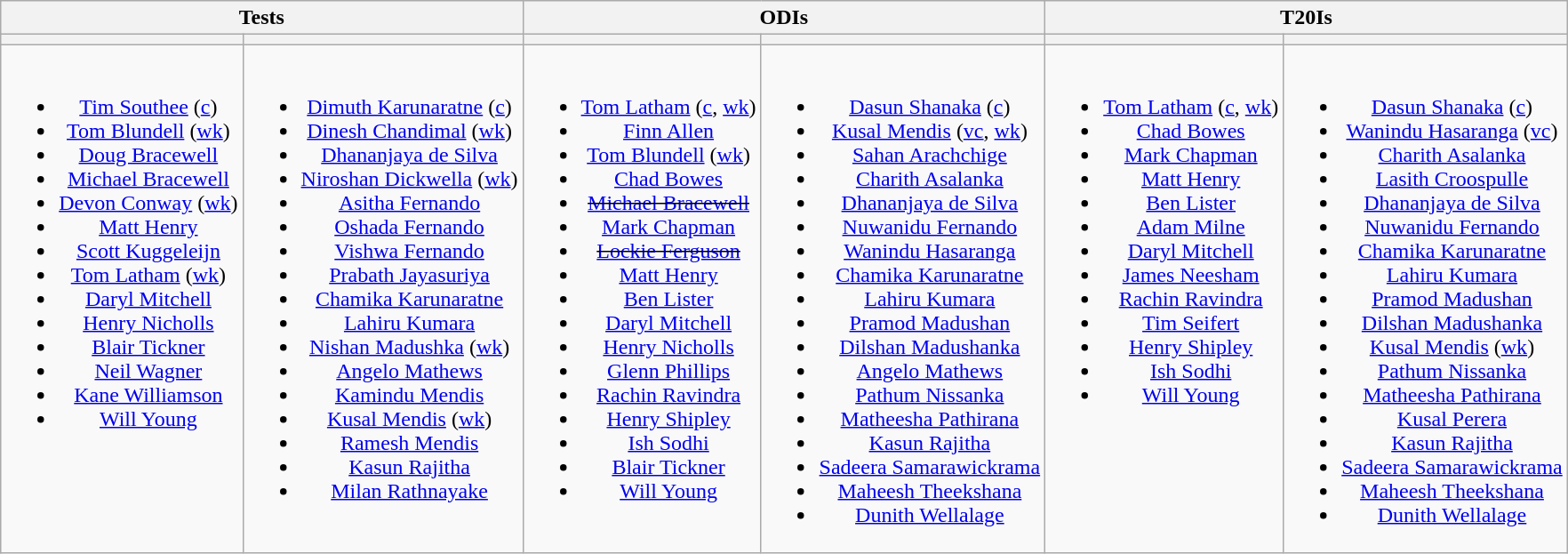<table class="wikitable" style="text-align:center; margin:auto">
<tr>
<th colspan=2>Tests</th>
<th colspan=2>ODIs</th>
<th colspan=2>T20Is</th>
</tr>
<tr>
<th></th>
<th></th>
<th></th>
<th></th>
<th></th>
<th></th>
</tr>
<tr style="vertical-align:top">
<td><br><ul><li><a href='#'>Tim Southee</a> (<a href='#'>c</a>)</li><li><a href='#'>Tom Blundell</a> (<a href='#'>wk</a>)</li><li><a href='#'>Doug Bracewell</a></li><li><a href='#'>Michael Bracewell</a></li><li><a href='#'>Devon Conway</a> (<a href='#'>wk</a>)</li><li><a href='#'>Matt Henry</a></li><li><a href='#'>Scott Kuggeleijn</a></li><li><a href='#'>Tom Latham</a> (<a href='#'>wk</a>)</li><li><a href='#'>Daryl Mitchell</a></li><li><a href='#'>Henry Nicholls</a></li><li><a href='#'>Blair Tickner</a></li><li><a href='#'>Neil Wagner</a></li><li><a href='#'>Kane Williamson</a></li><li><a href='#'>Will Young</a></li></ul></td>
<td><br><ul><li><a href='#'>Dimuth Karunaratne</a> (<a href='#'>c</a>)</li><li><a href='#'>Dinesh Chandimal</a> (<a href='#'>wk</a>)</li><li><a href='#'>Dhananjaya de Silva</a></li><li><a href='#'>Niroshan Dickwella</a> (<a href='#'>wk</a>)</li><li><a href='#'>Asitha Fernando</a></li><li><a href='#'>Oshada Fernando</a></li><li><a href='#'>Vishwa Fernando</a></li><li><a href='#'>Prabath Jayasuriya</a></li><li><a href='#'>Chamika Karunaratne</a></li><li><a href='#'>Lahiru Kumara</a></li><li><a href='#'>Nishan Madushka</a> (<a href='#'>wk</a>)</li><li><a href='#'>Angelo Mathews</a></li><li><a href='#'>Kamindu Mendis</a></li><li><a href='#'>Kusal Mendis</a> (<a href='#'>wk</a>)</li><li><a href='#'>Ramesh Mendis</a></li><li><a href='#'>Kasun Rajitha</a></li><li><a href='#'>Milan Rathnayake</a></li></ul></td>
<td><br><ul><li><a href='#'>Tom Latham</a> (<a href='#'>c</a>, <a href='#'>wk</a>)</li><li><a href='#'>Finn Allen</a></li><li><a href='#'>Tom Blundell</a> (<a href='#'>wk</a>)</li><li><a href='#'>Chad Bowes</a></li><li><s><a href='#'>Michael Bracewell</a></s></li><li><a href='#'>Mark Chapman</a></li><li><s><a href='#'>Lockie Ferguson</a></s></li><li><a href='#'>Matt Henry</a></li><li><a href='#'>Ben Lister</a></li><li><a href='#'>Daryl Mitchell</a></li><li><a href='#'>Henry Nicholls</a></li><li><a href='#'>Glenn Phillips</a></li><li><a href='#'>Rachin Ravindra</a></li><li><a href='#'>Henry Shipley</a></li><li><a href='#'>Ish Sodhi</a></li><li><a href='#'>Blair Tickner</a></li><li><a href='#'>Will Young</a></li></ul></td>
<td><br><ul><li><a href='#'>Dasun Shanaka</a> (<a href='#'>c</a>)</li><li><a href='#'>Kusal Mendis</a> (<a href='#'>vc</a>, <a href='#'>wk</a>)</li><li><a href='#'>Sahan Arachchige</a></li><li><a href='#'>Charith Asalanka</a></li><li><a href='#'>Dhananjaya de Silva</a></li><li><a href='#'>Nuwanidu Fernando</a></li><li><a href='#'>Wanindu Hasaranga</a></li><li><a href='#'>Chamika Karunaratne</a></li><li><a href='#'>Lahiru Kumara</a></li><li><a href='#'>Pramod Madushan</a></li><li><a href='#'>Dilshan Madushanka</a></li><li><a href='#'>Angelo Mathews</a></li><li><a href='#'>Pathum Nissanka</a></li><li><a href='#'>Matheesha Pathirana</a></li><li><a href='#'>Kasun Rajitha</a></li><li><a href='#'>Sadeera Samarawickrama</a></li><li><a href='#'>Maheesh Theekshana</a></li><li><a href='#'>Dunith Wellalage</a></li></ul></td>
<td><br><ul><li><a href='#'>Tom Latham</a> (<a href='#'>c</a>, <a href='#'>wk</a>)</li><li><a href='#'>Chad Bowes</a></li><li><a href='#'>Mark Chapman</a></li><li><a href='#'>Matt Henry</a></li><li><a href='#'>Ben Lister</a></li><li><a href='#'>Adam Milne</a></li><li><a href='#'>Daryl Mitchell</a></li><li><a href='#'>James Neesham</a></li><li><a href='#'>Rachin Ravindra</a></li><li><a href='#'>Tim Seifert</a></li><li><a href='#'>Henry Shipley</a></li><li><a href='#'>Ish Sodhi</a></li><li><a href='#'>Will Young</a></li></ul></td>
<td><br><ul><li><a href='#'>Dasun Shanaka</a> (<a href='#'>c</a>)</li><li><a href='#'>Wanindu Hasaranga</a> (<a href='#'>vc</a>)</li><li><a href='#'>Charith Asalanka</a></li><li><a href='#'>Lasith Croospulle</a></li><li><a href='#'>Dhananjaya de Silva</a></li><li><a href='#'>Nuwanidu Fernando</a></li><li><a href='#'>Chamika Karunaratne</a></li><li><a href='#'>Lahiru Kumara</a></li><li><a href='#'>Pramod Madushan</a></li><li><a href='#'>Dilshan Madushanka</a></li><li><a href='#'>Kusal Mendis</a> (<a href='#'>wk</a>)</li><li><a href='#'>Pathum Nissanka</a></li><li><a href='#'>Matheesha Pathirana</a></li><li><a href='#'>Kusal Perera</a></li><li><a href='#'>Kasun Rajitha</a></li><li><a href='#'>Sadeera Samarawickrama</a></li><li><a href='#'>Maheesh Theekshana</a></li><li><a href='#'>Dunith Wellalage</a></li></ul></td>
</tr>
</table>
